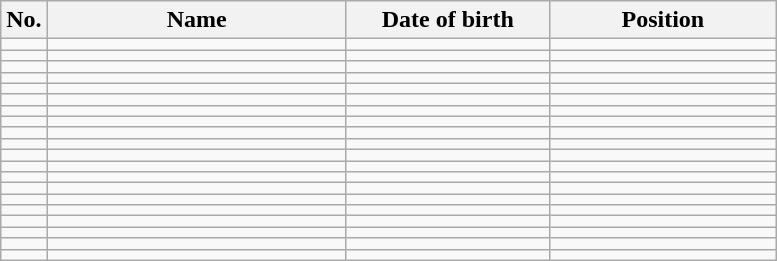<table class="wikitable sortable" style=font-size:100%; text-align:center;>
<tr>
<th>No.</th>
<th style=width:12em>Name</th>
<th style=width:8em>Date of birth</th>
<th style=width:9em>Position</th>
</tr>
<tr>
<td></td>
<td align=left></td>
<td align=right></td>
<td></td>
</tr>
<tr>
<td></td>
<td align=left></td>
<td align=right></td>
<td></td>
</tr>
<tr>
<td></td>
<td align=left></td>
<td align=right></td>
<td></td>
</tr>
<tr>
<td></td>
<td align=left></td>
<td align=right></td>
<td></td>
</tr>
<tr>
<td></td>
<td align=left></td>
<td align=right></td>
<td></td>
</tr>
<tr>
<td></td>
<td align=left></td>
<td align=right></td>
<td></td>
</tr>
<tr>
<td></td>
<td align=left></td>
<td align=right></td>
<td></td>
</tr>
<tr>
<td></td>
<td align=left></td>
<td align=right></td>
<td></td>
</tr>
<tr>
<td></td>
<td align=left></td>
<td align=right></td>
<td></td>
</tr>
<tr>
<td></td>
<td align=left></td>
<td align=right></td>
<td></td>
</tr>
<tr>
<td></td>
<td align=left></td>
<td align=right></td>
<td></td>
</tr>
<tr>
<td></td>
<td align=left></td>
<td align=right></td>
<td></td>
</tr>
<tr>
<td></td>
<td align=left></td>
<td align=right></td>
<td></td>
</tr>
<tr>
<td></td>
<td align=left></td>
<td align=right></td>
<td></td>
</tr>
<tr>
<td></td>
<td align=left></td>
<td align=right></td>
<td></td>
</tr>
<tr>
<td></td>
<td align=left></td>
<td align=right></td>
<td></td>
</tr>
<tr>
<td></td>
<td align=left></td>
<td align=right></td>
<td></td>
</tr>
<tr>
<td></td>
<td align=left></td>
<td align=right></td>
<td></td>
</tr>
<tr>
<td></td>
<td align=left></td>
<td align=right></td>
<td></td>
</tr>
<tr>
<td></td>
<td align=left></td>
<td align=right></td>
<td></td>
</tr>
</table>
